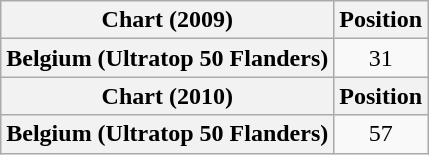<table class="wikitable plainrowheaders">
<tr>
<th scope="col">Chart (2009)</th>
<th scope="col">Position</th>
</tr>
<tr>
<th scope="row">Belgium (Ultratop 50 Flanders)</th>
<td align="center">31</td>
</tr>
<tr>
<th>Chart (2010)</th>
<th>Position</th>
</tr>
<tr>
<th scope="row">Belgium (Ultratop 50 Flanders)</th>
<td align="center">57</td>
</tr>
</table>
